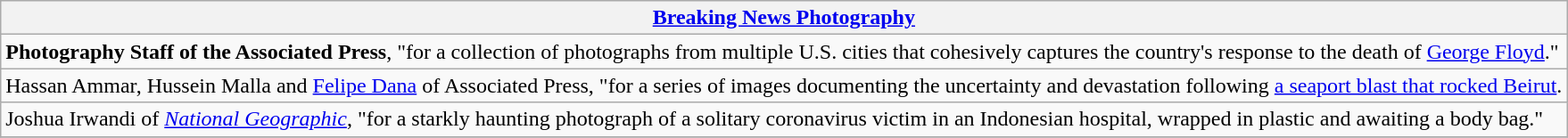<table class="wikitable" style="float:left; float:none;">
<tr>
<th><a href='#'>Breaking News Photography</a></th>
</tr>
<tr>
<td><strong>Photography Staff of the Associated Press</strong>, "for a collection of photographs from multiple U.S. cities that cohesively captures the country's response to the death of <a href='#'>George Floyd</a>."</td>
</tr>
<tr>
<td>Hassan Ammar, Hussein Malla and <a href='#'>Felipe Dana</a> of Associated Press, "for a series of images documenting the uncertainty and devastation following <a href='#'>a seaport blast that rocked Beirut</a>.</td>
</tr>
<tr>
<td>Joshua Irwandi of <em><a href='#'>National Geographic</a></em>, "for a starkly haunting photograph of a solitary coronavirus victim in an Indonesian hospital, wrapped in plastic and awaiting a body bag."</td>
</tr>
<tr>
</tr>
</table>
